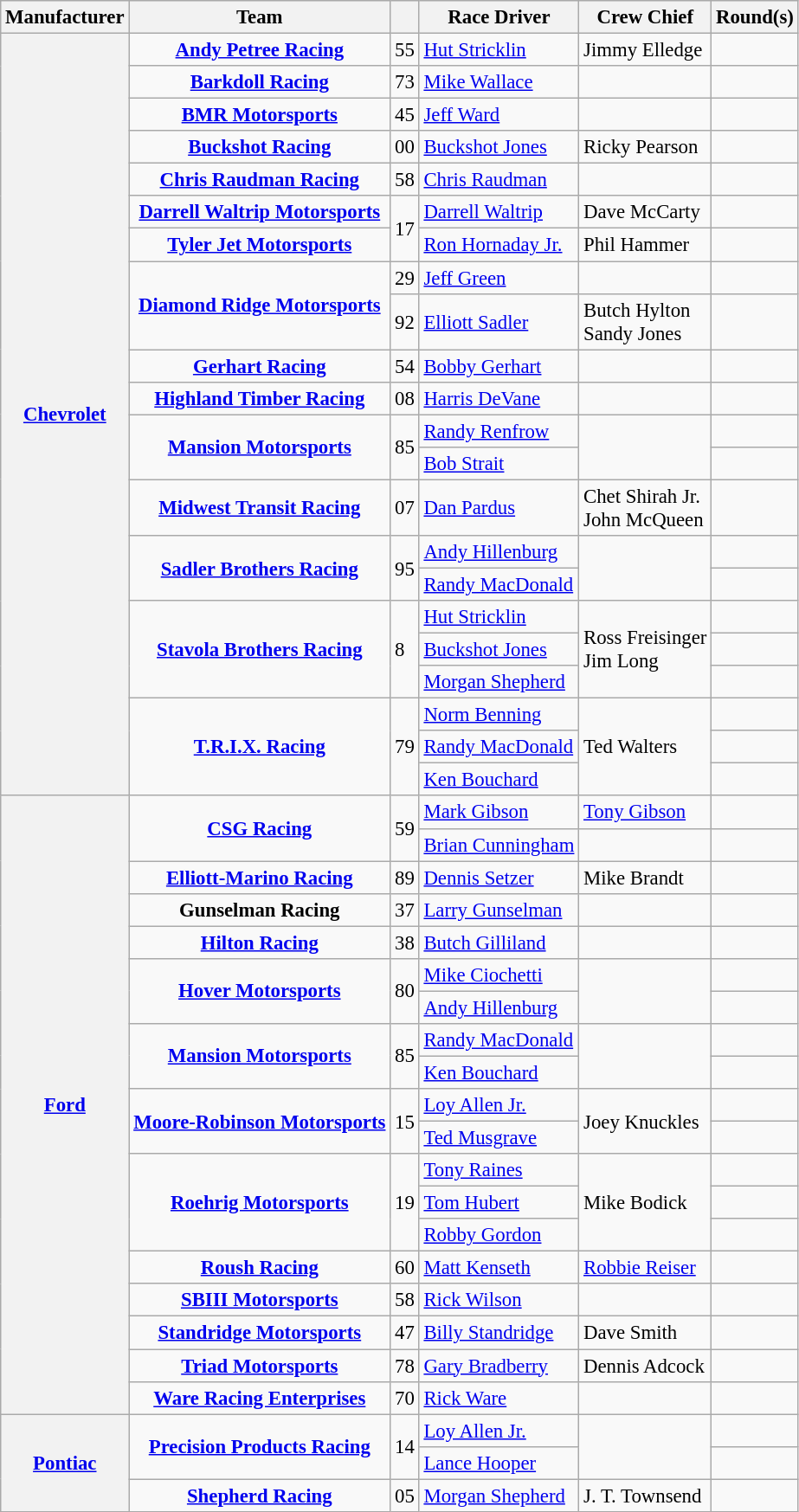<table class="wikitable sortable" style="font-size: 95%;">
<tr>
<th>Manufacturer</th>
<th>Team</th>
<th></th>
<th>Race Driver</th>
<th>Crew Chief</th>
<th>Round(s)</th>
</tr>
<tr>
<th rowspan=22><a href='#'>Chevrolet</a></th>
<td style="text-align:center;"><strong><a href='#'>Andy Petree Racing</a></strong></td>
<td>55</td>
<td><a href='#'>Hut Stricklin</a></td>
<td>Jimmy Elledge</td>
<td></td>
</tr>
<tr>
<td style="text-align:center;"><strong><a href='#'>Barkdoll Racing</a></strong></td>
<td>73</td>
<td><a href='#'>Mike Wallace</a></td>
<td></td>
<td></td>
</tr>
<tr>
<td style="text-align:center;"><strong><a href='#'>BMR Motorsports</a></strong></td>
<td>45</td>
<td><a href='#'>Jeff Ward</a></td>
<td></td>
<td></td>
</tr>
<tr>
<td style="text-align:center;"><strong><a href='#'>Buckshot Racing</a></strong> <small></small></td>
<td>00</td>
<td><a href='#'>Buckshot Jones</a></td>
<td>Ricky Pearson</td>
<td></td>
</tr>
<tr>
<td style="text-align:center;"><strong><a href='#'>Chris Raudman Racing</a></strong></td>
<td>58</td>
<td><a href='#'>Chris Raudman</a></td>
<td></td>
<td></td>
</tr>
<tr>
<td style="text-align:center;"><strong><a href='#'>Darrell Waltrip Motorsports</a></strong></td>
<td rowspan=2>17</td>
<td><a href='#'>Darrell Waltrip</a></td>
<td>Dave McCarty</td>
<td></td>
</tr>
<tr>
<td style="text-align:center;"><strong><a href='#'>Tyler Jet Motorsports</a></strong></td>
<td><a href='#'>Ron Hornaday Jr.</a></td>
<td>Phil Hammer</td>
<td></td>
</tr>
<tr>
<td rowspan=2 style="text-align:center;"><strong><a href='#'>Diamond Ridge Motorsports</a></strong></td>
<td>29</td>
<td><a href='#'>Jeff Green</a></td>
<td></td>
<td></td>
</tr>
<tr>
<td>92</td>
<td><a href='#'>Elliott Sadler</a></td>
<td>Butch Hylton <small></small><br>Sandy Jones <small></small></td>
<td></td>
</tr>
<tr>
<td style="text-align:center;"><strong><a href='#'>Gerhart Racing</a></strong></td>
<td>54</td>
<td><a href='#'>Bobby Gerhart</a></td>
<td></td>
<td></td>
</tr>
<tr>
<td style="text-align:center;"><strong><a href='#'>Highland Timber Racing</a></strong></td>
<td>08</td>
<td><a href='#'>Harris DeVane</a></td>
<td></td>
<td></td>
</tr>
<tr>
<td rowspan=2 style="text-align:center;"><strong><a href='#'>Mansion Motorsports</a></strong></td>
<td rowspan=2>85</td>
<td><a href='#'>Randy Renfrow</a></td>
<td rowspan=2></td>
<td></td>
</tr>
<tr>
<td><a href='#'>Bob Strait</a></td>
<td></td>
</tr>
<tr>
<td style="text-align:center;"><strong><a href='#'>Midwest Transit Racing</a></strong></td>
<td>07</td>
<td><a href='#'>Dan Pardus</a></td>
<td>Chet Shirah Jr. <small></small><br>John McQueen <small></small></td>
<td></td>
</tr>
<tr>
<td rowspan=2 style="text-align:center;"><strong><a href='#'>Sadler Brothers Racing</a></strong></td>
<td rowspan=2>95</td>
<td><a href='#'>Andy Hillenburg</a></td>
<td rowspan=2></td>
<td></td>
</tr>
<tr>
<td><a href='#'>Randy MacDonald</a></td>
<td></td>
</tr>
<tr>
<td rowspan=3 style="text-align:center;"><strong><a href='#'>Stavola Brothers Racing</a></strong></td>
<td rowspan=3>8</td>
<td><a href='#'>Hut Stricklin</a></td>
<td rowspan=3>Ross Freisinger <small></small><br>Jim Long <small></small></td>
<td></td>
</tr>
<tr>
<td><a href='#'>Buckshot Jones</a></td>
<td></td>
</tr>
<tr>
<td><a href='#'>Morgan Shepherd</a></td>
<td></td>
</tr>
<tr>
<td rowspan=3 style="text-align:center;"><strong><a href='#'>T.R.I.X. Racing</a></strong></td>
<td rowspan=3>79</td>
<td><a href='#'>Norm Benning</a></td>
<td rowspan=3>Ted Walters</td>
<td></td>
</tr>
<tr>
<td><a href='#'>Randy MacDonald</a></td>
<td></td>
</tr>
<tr>
<td><a href='#'>Ken Bouchard</a></td>
<td></td>
</tr>
<tr>
<th rowspan=19><a href='#'>Ford</a></th>
<td rowspan=2 style="text-align:center;"><strong><a href='#'>CSG Racing</a></strong></td>
<td rowspan=2>59</td>
<td><a href='#'>Mark Gibson</a></td>
<td><a href='#'>Tony Gibson</a></td>
<td></td>
</tr>
<tr>
<td><a href='#'>Brian Cunningham</a></td>
<td></td>
<td></td>
</tr>
<tr>
<td style="text-align:center;"><strong><a href='#'>Elliott-Marino Racing</a></strong></td>
<td>89</td>
<td><a href='#'>Dennis Setzer</a></td>
<td>Mike Brandt</td>
<td></td>
</tr>
<tr>
<td style="text-align:center;"><strong>Gunselman Racing</strong></td>
<td>37</td>
<td><a href='#'>Larry Gunselman</a></td>
<td></td>
<td></td>
</tr>
<tr>
<td style="text-align:center;"><strong><a href='#'>Hilton Racing</a></strong></td>
<td>38</td>
<td><a href='#'>Butch Gilliland</a></td>
<td></td>
<td></td>
</tr>
<tr>
<td rowspan=2 style="text-align:center;"><strong><a href='#'>Hover Motorsports</a></strong></td>
<td rowspan=2>80</td>
<td><a href='#'>Mike Ciochetti</a></td>
<td rowspan=2></td>
<td></td>
</tr>
<tr>
<td><a href='#'>Andy Hillenburg</a></td>
<td></td>
</tr>
<tr>
<td rowspan=2 style="text-align:center;"><strong><a href='#'>Mansion Motorsports</a></strong></td>
<td rowspan=2>85</td>
<td><a href='#'>Randy MacDonald</a></td>
<td rowspan=2></td>
<td></td>
</tr>
<tr>
<td><a href='#'>Ken Bouchard</a></td>
<td></td>
</tr>
<tr>
<td rowspan=2 style="text-align:center;"><strong><a href='#'>Moore-Robinson Motorsports</a></strong></td>
<td rowspan=2>15</td>
<td><a href='#'>Loy Allen Jr.</a></td>
<td rowspan=2>Joey Knuckles</td>
<td></td>
</tr>
<tr>
<td><a href='#'>Ted Musgrave</a></td>
<td></td>
</tr>
<tr>
<td rowspan=3 style="text-align:center;"><strong><a href='#'>Roehrig Motorsports</a></strong></td>
<td rowspan=3>19</td>
<td><a href='#'>Tony Raines</a></td>
<td rowspan=3>Mike Bodick</td>
<td></td>
</tr>
<tr>
<td><a href='#'>Tom Hubert</a></td>
<td></td>
</tr>
<tr>
<td><a href='#'>Robby Gordon</a></td>
<td></td>
</tr>
<tr>
<td style="text-align:center;"><strong><a href='#'>Roush Racing</a></strong></td>
<td>60</td>
<td><a href='#'>Matt Kenseth</a></td>
<td><a href='#'>Robbie Reiser</a></td>
<td></td>
</tr>
<tr>
<td style="text-align:center;"><strong><a href='#'>SBIII Motorsports</a></strong></td>
<td>58</td>
<td><a href='#'>Rick Wilson</a></td>
<td></td>
<td></td>
</tr>
<tr>
<td style="text-align:center;"><strong><a href='#'>Standridge Motorsports</a></strong></td>
<td>47</td>
<td><a href='#'>Billy Standridge</a></td>
<td>Dave Smith</td>
<td></td>
</tr>
<tr>
<td style="text-align:center;"><strong><a href='#'>Triad Motorsports</a></strong></td>
<td>78</td>
<td><a href='#'>Gary Bradberry</a></td>
<td>Dennis Adcock</td>
<td></td>
</tr>
<tr>
<td style="text-align:center;"><strong><a href='#'>Ware Racing Enterprises</a></strong></td>
<td>70</td>
<td><a href='#'>Rick Ware</a></td>
<td></td>
<td></td>
</tr>
<tr>
<th rowspan=3><a href='#'>Pontiac</a></th>
<td rowspan=2 style="text-align:center;"><strong><a href='#'>Precision Products Racing</a></strong></td>
<td rowspan=2>14</td>
<td><a href='#'>Loy Allen Jr.</a></td>
<td rowspan=2></td>
<td></td>
</tr>
<tr>
<td><a href='#'>Lance Hooper</a></td>
<td></td>
</tr>
<tr>
<td style="text-align:center;"><strong><a href='#'>Shepherd Racing</a></strong></td>
<td>05</td>
<td><a href='#'>Morgan Shepherd</a></td>
<td>J. T. Townsend</td>
<td></td>
</tr>
</table>
